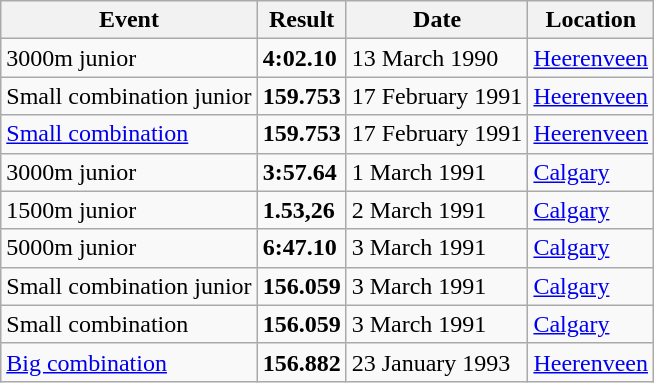<table class='wikitable'>
<tr>
<th>Event</th>
<th>Result</th>
<th>Date</th>
<th>Location</th>
</tr>
<tr>
<td>3000m junior</td>
<td><strong>4:02.10</strong></td>
<td>13 March 1990</td>
<td align=left><a href='#'>Heerenveen</a></td>
</tr>
<tr>
<td>Small combination junior</td>
<td><strong>159.753</strong></td>
<td>17 February 1991</td>
<td align=left><a href='#'>Heerenveen</a></td>
</tr>
<tr>
<td><a href='#'>Small combination</a></td>
<td><strong>159.753</strong></td>
<td>17 February 1991</td>
<td align=left><a href='#'>Heerenveen</a></td>
</tr>
<tr>
<td>3000m junior</td>
<td><strong>3:57.64</strong></td>
<td>1 March 1991</td>
<td align=left><a href='#'>Calgary</a></td>
</tr>
<tr>
<td>1500m junior</td>
<td><strong>1.53,26</strong></td>
<td>2 March 1991</td>
<td align=left><a href='#'>Calgary</a></td>
</tr>
<tr>
<td>5000m junior</td>
<td><strong>6:47.10</strong></td>
<td>3 March 1991</td>
<td align=left><a href='#'>Calgary</a></td>
</tr>
<tr>
<td>Small combination junior</td>
<td><strong>156.059</strong></td>
<td>3 March 1991</td>
<td align=left><a href='#'>Calgary</a></td>
</tr>
<tr>
<td>Small combination</td>
<td><strong>156.059</strong></td>
<td>3 March 1991</td>
<td align=left><a href='#'>Calgary</a></td>
</tr>
<tr>
<td><a href='#'>Big combination</a></td>
<td><strong>156.882</strong></td>
<td>23 January 1993</td>
<td align=left><a href='#'>Heerenveen</a></td>
</tr>
</table>
